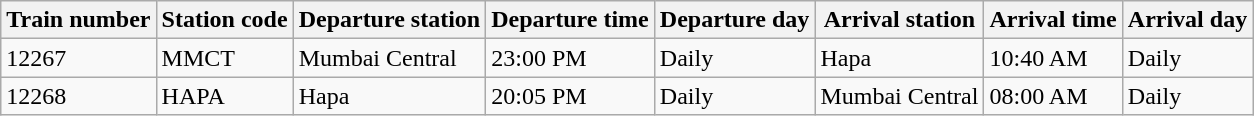<table class="wikitable">
<tr>
<th>Train number</th>
<th>Station code</th>
<th>Departure station</th>
<th>Departure time</th>
<th>Departure day</th>
<th>Arrival station</th>
<th>Arrival time</th>
<th>Arrival day</th>
</tr>
<tr>
<td>12267</td>
<td>MMCT</td>
<td>Mumbai Central</td>
<td>23:00 PM</td>
<td>Daily</td>
<td>Hapa</td>
<td>10:40 AM</td>
<td>Daily</td>
</tr>
<tr>
<td>12268</td>
<td>HAPA</td>
<td>Hapa</td>
<td>20:05 PM</td>
<td>Daily</td>
<td>Mumbai Central</td>
<td>08:00 AM</td>
<td>Daily</td>
</tr>
</table>
